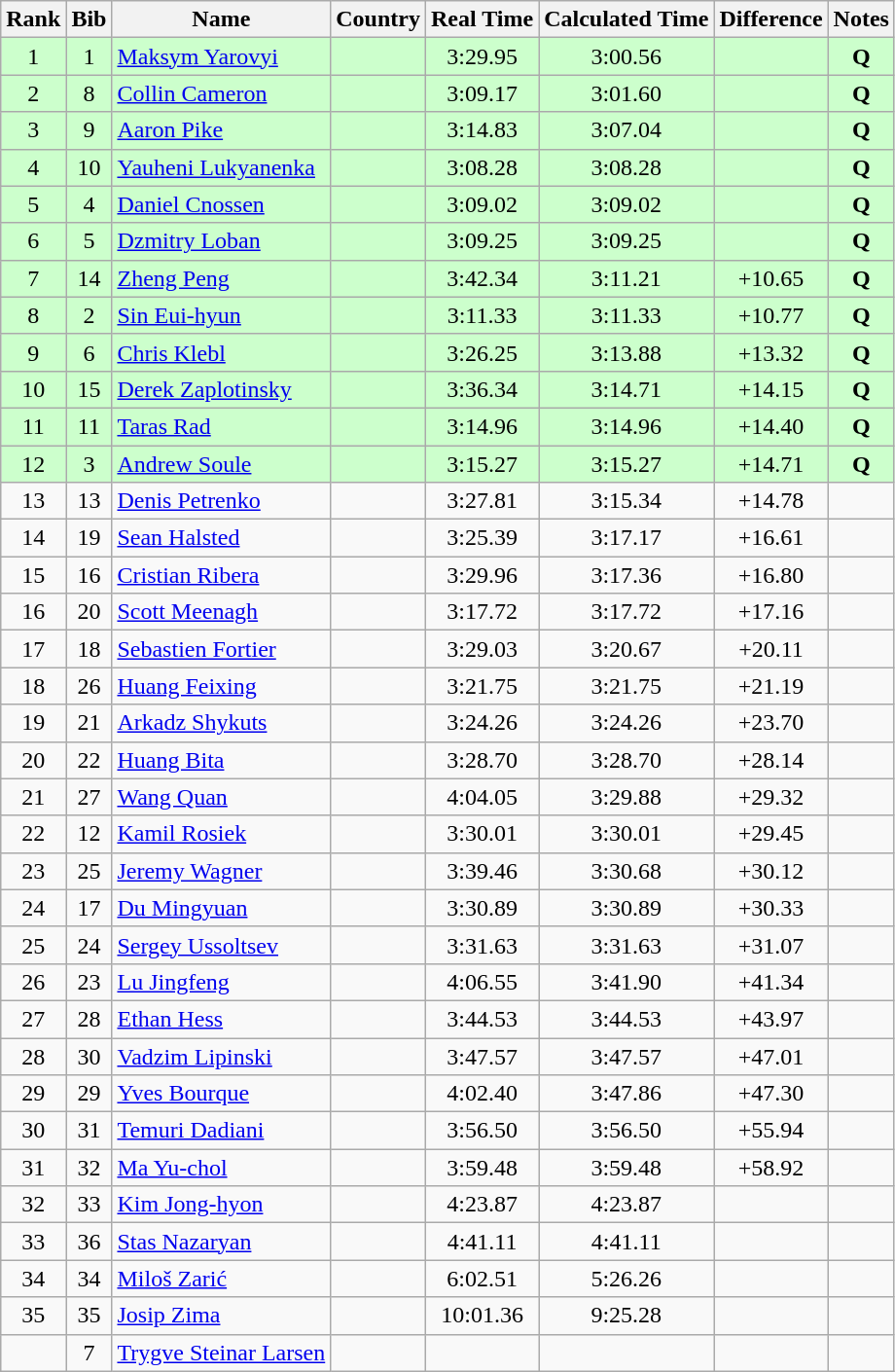<table class="wikitable sortable" style="text-align:center">
<tr>
<th>Rank</th>
<th>Bib</th>
<th>Name</th>
<th>Country</th>
<th>Real Time</th>
<th>Calculated Time</th>
<th>Difference</th>
<th>Notes</th>
</tr>
<tr bgcolor=ccffcc>
<td>1</td>
<td>1</td>
<td align=left><a href='#'>Maksym Yarovyi</a></td>
<td align=left></td>
<td>3:29.95</td>
<td>3:00.56</td>
<td></td>
<td><strong>Q</strong></td>
</tr>
<tr bgcolor=ccffcc>
<td>2</td>
<td>8</td>
<td align=left><a href='#'>Collin Cameron</a></td>
<td align=left></td>
<td>3:09.17</td>
<td>3:01.60</td>
<td></td>
<td><strong>Q</strong></td>
</tr>
<tr bgcolor=ccffcc>
<td>3</td>
<td>9</td>
<td align=left><a href='#'>Aaron Pike</a></td>
<td align=left></td>
<td>3:14.83</td>
<td>3:07.04</td>
<td></td>
<td><strong>Q</strong></td>
</tr>
<tr bgcolor=ccffcc>
<td>4</td>
<td>10</td>
<td align=left><a href='#'>Yauheni Lukyanenka</a></td>
<td align=left></td>
<td>3:08.28</td>
<td>3:08.28</td>
<td></td>
<td><strong>Q</strong></td>
</tr>
<tr bgcolor=ccffcc>
<td>5</td>
<td>4</td>
<td align=left><a href='#'>Daniel Cnossen</a></td>
<td align=left></td>
<td>3:09.02</td>
<td>3:09.02</td>
<td></td>
<td><strong>Q</strong></td>
</tr>
<tr bgcolor=ccffcc>
<td>6</td>
<td>5</td>
<td align=left><a href='#'>Dzmitry Loban</a></td>
<td align=left></td>
<td>3:09.25</td>
<td>3:09.25</td>
<td></td>
<td><strong>Q</strong></td>
</tr>
<tr bgcolor=ccffcc>
<td>7</td>
<td>14</td>
<td align=left><a href='#'>Zheng Peng</a></td>
<td align=left></td>
<td>3:42.34</td>
<td>3:11.21</td>
<td>+10.65</td>
<td><strong>Q</strong></td>
</tr>
<tr bgcolor=ccffcc>
<td>8</td>
<td>2</td>
<td align=left><a href='#'>Sin Eui-hyun</a></td>
<td align=left></td>
<td>3:11.33</td>
<td>3:11.33</td>
<td>+10.77</td>
<td><strong>Q</strong></td>
</tr>
<tr bgcolor=ccffcc>
<td>9</td>
<td>6</td>
<td align=left><a href='#'>Chris Klebl</a></td>
<td align=left></td>
<td>3:26.25</td>
<td>3:13.88</td>
<td>+13.32</td>
<td><strong>Q</strong></td>
</tr>
<tr bgcolor=ccffcc>
<td>10</td>
<td>15</td>
<td align=left><a href='#'>Derek Zaplotinsky</a></td>
<td align=left></td>
<td>3:36.34</td>
<td>3:14.71</td>
<td>+14.15</td>
<td><strong>Q</strong></td>
</tr>
<tr bgcolor=ccffcc>
<td>11</td>
<td>11</td>
<td align=left><a href='#'>Taras Rad</a></td>
<td align=left></td>
<td>3:14.96</td>
<td>3:14.96</td>
<td>+14.40</td>
<td><strong>Q</strong></td>
</tr>
<tr bgcolor=ccffcc>
<td>12</td>
<td>3</td>
<td align=left><a href='#'>Andrew Soule</a></td>
<td align=left></td>
<td>3:15.27</td>
<td>3:15.27</td>
<td>+14.71</td>
<td><strong>Q</strong></td>
</tr>
<tr>
<td>13</td>
<td>13</td>
<td align=left><a href='#'>Denis Petrenko</a></td>
<td align=left></td>
<td>3:27.81</td>
<td>3:15.34</td>
<td>+14.78</td>
<td></td>
</tr>
<tr>
<td>14</td>
<td>19</td>
<td align=left><a href='#'>Sean Halsted</a></td>
<td align=left></td>
<td>3:25.39</td>
<td>3:17.17</td>
<td>+16.61</td>
<td></td>
</tr>
<tr>
<td>15</td>
<td>16</td>
<td align=left><a href='#'>Cristian Ribera</a></td>
<td align=left></td>
<td>3:29.96</td>
<td>3:17.36</td>
<td>+16.80</td>
<td></td>
</tr>
<tr>
<td>16</td>
<td>20</td>
<td align=left><a href='#'>Scott Meenagh</a></td>
<td align=left></td>
<td>3:17.72</td>
<td>3:17.72</td>
<td>+17.16</td>
<td></td>
</tr>
<tr>
<td>17</td>
<td>18</td>
<td align=left><a href='#'>Sebastien Fortier</a></td>
<td align=left></td>
<td>3:29.03</td>
<td>3:20.67</td>
<td>+20.11</td>
<td></td>
</tr>
<tr>
<td>18</td>
<td>26</td>
<td align=left><a href='#'>Huang Feixing</a></td>
<td align=left></td>
<td>3:21.75</td>
<td>3:21.75</td>
<td>+21.19</td>
<td></td>
</tr>
<tr>
<td>19</td>
<td>21</td>
<td align=left><a href='#'>Arkadz Shykuts</a></td>
<td align=left></td>
<td>3:24.26</td>
<td>3:24.26</td>
<td>+23.70</td>
<td></td>
</tr>
<tr>
<td>20</td>
<td>22</td>
<td align=left><a href='#'>Huang Bita</a></td>
<td align=left></td>
<td>3:28.70</td>
<td>3:28.70</td>
<td>+28.14</td>
<td></td>
</tr>
<tr>
<td>21</td>
<td>27</td>
<td align=left><a href='#'>Wang Quan</a></td>
<td align=left></td>
<td>4:04.05</td>
<td>3:29.88</td>
<td>+29.32</td>
<td></td>
</tr>
<tr>
<td>22</td>
<td>12</td>
<td align=left><a href='#'>Kamil Rosiek</a></td>
<td align=left></td>
<td>3:30.01</td>
<td>3:30.01</td>
<td>+29.45</td>
<td></td>
</tr>
<tr>
<td>23</td>
<td>25</td>
<td align=left><a href='#'>Jeremy Wagner</a></td>
<td align=left></td>
<td>3:39.46</td>
<td>3:30.68</td>
<td>+30.12</td>
<td></td>
</tr>
<tr>
<td>24</td>
<td>17</td>
<td align=left><a href='#'>Du Mingyuan</a></td>
<td align=left></td>
<td>3:30.89</td>
<td>3:30.89</td>
<td>+30.33</td>
<td></td>
</tr>
<tr>
<td>25</td>
<td>24</td>
<td align=left><a href='#'>Sergey Ussoltsev</a></td>
<td align=left></td>
<td>3:31.63</td>
<td>3:31.63</td>
<td>+31.07</td>
<td></td>
</tr>
<tr>
<td>26</td>
<td>23</td>
<td align=left><a href='#'>Lu Jingfeng</a></td>
<td align=left></td>
<td>4:06.55</td>
<td>3:41.90</td>
<td>+41.34</td>
<td></td>
</tr>
<tr>
<td>27</td>
<td>28</td>
<td align=left><a href='#'>Ethan Hess</a></td>
<td align=left></td>
<td>3:44.53</td>
<td>3:44.53</td>
<td>+43.97</td>
<td></td>
</tr>
<tr>
<td>28</td>
<td>30</td>
<td align=left><a href='#'>Vadzim Lipinski</a></td>
<td align=left></td>
<td>3:47.57</td>
<td>3:47.57</td>
<td>+47.01</td>
<td></td>
</tr>
<tr>
<td>29</td>
<td>29</td>
<td align=left><a href='#'>Yves Bourque</a></td>
<td align=left></td>
<td>4:02.40</td>
<td>3:47.86</td>
<td>+47.30</td>
<td></td>
</tr>
<tr>
<td>30</td>
<td>31</td>
<td align=left><a href='#'>Temuri Dadiani</a></td>
<td align=left></td>
<td>3:56.50</td>
<td>3:56.50</td>
<td>+55.94</td>
<td></td>
</tr>
<tr>
<td>31</td>
<td>32</td>
<td align=left><a href='#'>Ma Yu-chol</a></td>
<td align=left></td>
<td>3:59.48</td>
<td>3:59.48</td>
<td>+58.92</td>
<td></td>
</tr>
<tr>
<td>32</td>
<td>33</td>
<td align=left><a href='#'>Kim Jong-hyon</a></td>
<td align=left></td>
<td>4:23.87</td>
<td>4:23.87</td>
<td></td>
<td></td>
</tr>
<tr>
<td>33</td>
<td>36</td>
<td align=left><a href='#'>Stas Nazaryan</a></td>
<td align=left></td>
<td>4:41.11</td>
<td>4:41.11</td>
<td></td>
<td></td>
</tr>
<tr>
<td>34</td>
<td>34</td>
<td align=left><a href='#'>Miloš Zarić</a></td>
<td align=left></td>
<td>6:02.51</td>
<td>5:26.26</td>
<td></td>
<td></td>
</tr>
<tr>
<td>35</td>
<td>35</td>
<td align=left><a href='#'>Josip Zima</a></td>
<td align=left></td>
<td>10:01.36</td>
<td>9:25.28</td>
<td></td>
<td></td>
</tr>
<tr>
<td></td>
<td>7</td>
<td align=left><a href='#'>Trygve Steinar Larsen</a></td>
<td align=left></td>
<td></td>
<td></td>
<td></td>
<td></td>
</tr>
</table>
